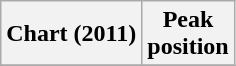<table class="wikitable sortable plainrowheaders" style="text-align:center">
<tr>
<th scope="col">Chart (2011)</th>
<th scope="col">Peak<br>position</th>
</tr>
<tr>
</tr>
</table>
